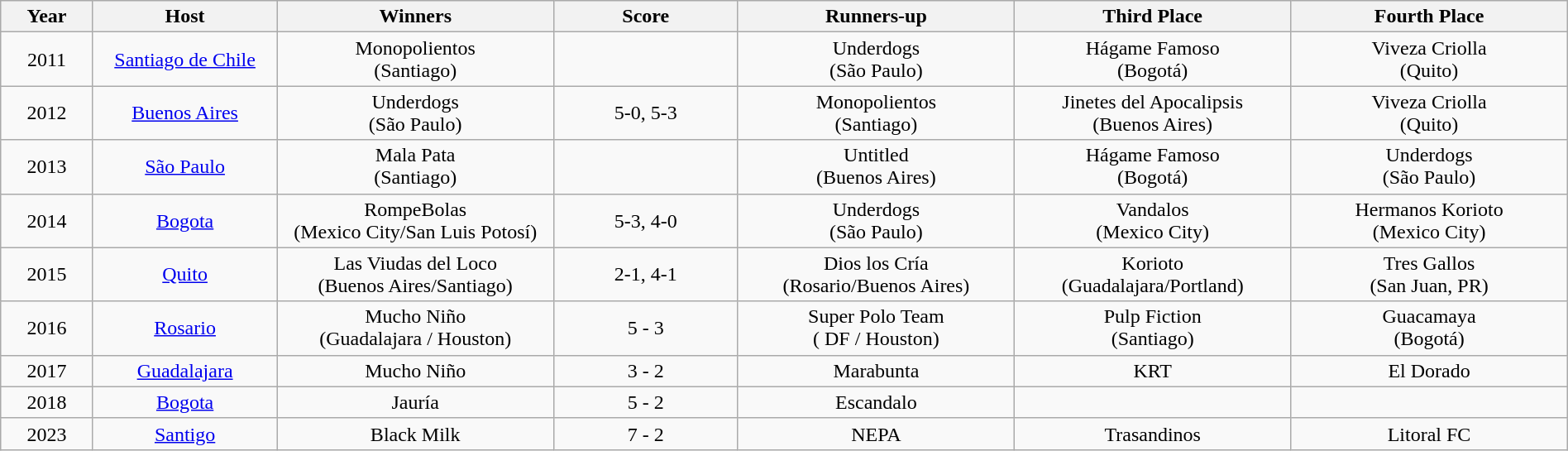<table class="wikitable mw-collapsible mw-collapsed" style="text-align:center; width:100%">
<tr>
<th width=5%>Year</th>
<th width=10%>Host</th>
<th width=15%>Winners</th>
<th width=10%>Score</th>
<th width=15%>Runners-up</th>
<th width=15%>Third Place</th>
<th width=15%>Fourth Place</th>
</tr>
<tr>
<td>2011</td>
<td><a href='#'>Santiago de Chile</a></td>
<td>Monopolientos<br> (Santiago)</td>
<td></td>
<td>Underdogs<br> (São Paulo)</td>
<td>Hágame Famoso<br> (Bogotá)</td>
<td>Viveza Criolla<br> (Quito)</td>
</tr>
<tr>
<td>2012</td>
<td><a href='#'>Buenos Aires</a></td>
<td>Underdogs<br> (São Paulo)</td>
<td>5-0, 5-3</td>
<td>Monopolientos<br> (Santiago)</td>
<td>Jinetes del Apocalipsis<br> (Buenos Aires)</td>
<td>Viveza Criolla<br> (Quito)</td>
</tr>
<tr>
<td>2013</td>
<td><a href='#'>São Paulo</a></td>
<td>Mala Pata<br> (Santiago)</td>
<td></td>
<td>Untitled<br> (Buenos Aires)</td>
<td>Hágame Famoso<br> (Bogotá)</td>
<td>Underdogs<br> (São Paulo)</td>
</tr>
<tr>
<td>2014</td>
<td><a href='#'>Bogota</a></td>
<td>RompeBolas<br> (Mexico City/San Luis Potosí)</td>
<td>5-3, 4-0</td>
<td>Underdogs<br> (São Paulo)</td>
<td>Vandalos<br> (Mexico City)</td>
<td>Hermanos Korioto<br> (Mexico City)</td>
</tr>
<tr>
<td>2015</td>
<td><a href='#'>Quito</a></td>
<td>Las Viudas del Loco<br> (Buenos Aires/Santiago)</td>
<td>2-1, 4-1</td>
<td>Dios los Cría<br> (Rosario/Buenos Aires)</td>
<td>Korioto<br> (Guadalajara/Portland)</td>
<td>Tres Gallos<br> (San Juan, PR)</td>
</tr>
<tr>
<td>2016</td>
<td><a href='#'>Rosario</a></td>
<td>Mucho Niño<br>(Guadalajara / Houston)</td>
<td>5 - 3</td>
<td>Super Polo Team<br>( DF / Houston)</td>
<td>Pulp Fiction<br>(Santiago)</td>
<td>Guacamaya<br>(Bogotá)</td>
</tr>
<tr>
<td>2017</td>
<td><a href='#'>Guadalajara</a></td>
<td>Mucho Niño </td>
<td>3 - 2</td>
<td>Marabunta </td>
<td>KRT </td>
<td>El Dorado </td>
</tr>
<tr>
<td>2018</td>
<td><a href='#'>Bogota</a></td>
<td>Jauría </td>
<td>5 - 2</td>
<td>Escandalo </td>
<td></td>
<td></td>
</tr>
<tr>
<td>2023</td>
<td><a href='#'>Santigo</a></td>
<td>Black Milk </td>
<td>7 - 2</td>
<td>NEPA </td>
<td>Trasandinos </td>
<td>Litoral FC </td>
</tr>
</table>
